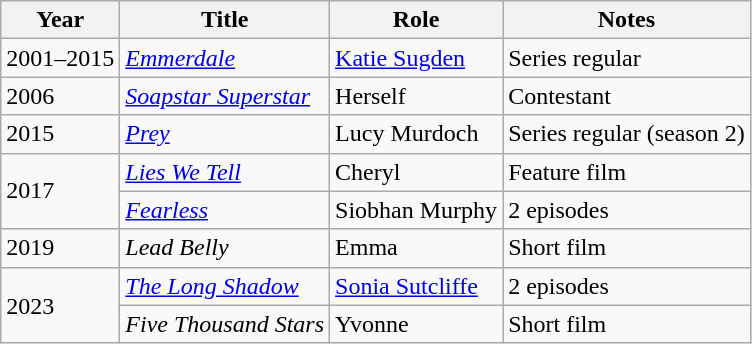<table class="wikitable">
<tr>
<th>Year</th>
<th>Title</th>
<th>Role</th>
<th>Notes</th>
</tr>
<tr>
<td>2001–2015</td>
<td><em><a href='#'>Emmerdale</a></em></td>
<td><a href='#'>Katie Sugden</a></td>
<td>Series regular</td>
</tr>
<tr>
<td>2006</td>
<td><em><a href='#'>Soapstar Superstar</a></em></td>
<td>Herself</td>
<td>Contestant</td>
</tr>
<tr>
<td>2015</td>
<td><a href='#'><em>Prey</em></a></td>
<td>Lucy Murdoch</td>
<td>Series regular (season 2)</td>
</tr>
<tr>
<td rowspan="2">2017</td>
<td><em><a href='#'>Lies We Tell</a></em></td>
<td>Cheryl</td>
<td>Feature film</td>
</tr>
<tr>
<td><em><a href='#'>Fearless</a></em></td>
<td>Siobhan Murphy</td>
<td>2 episodes</td>
</tr>
<tr>
<td>2019</td>
<td><em>Lead Belly</em></td>
<td>Emma</td>
<td>Short film</td>
</tr>
<tr>
<td rowspan="2">2023</td>
<td><em><a href='#'>The Long Shadow</a></em></td>
<td><a href='#'>Sonia Sutcliffe</a></td>
<td>2 episodes</td>
</tr>
<tr>
<td><em>Five Thousand Stars</em></td>
<td>Yvonne</td>
<td>Short film</td>
</tr>
</table>
